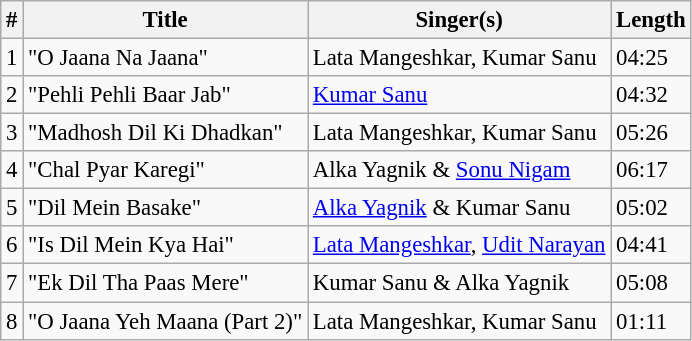<table class="wikitable sortable" style="font-size:95%;">
<tr>
<th>#</th>
<th>Title</th>
<th>Singer(s)</th>
<th>Length</th>
</tr>
<tr>
<td>1</td>
<td>"O Jaana Na Jaana"</td>
<td>Lata Mangeshkar, Kumar Sanu</td>
<td>04:25</td>
</tr>
<tr>
<td>2</td>
<td>"Pehli Pehli Baar Jab"</td>
<td><a href='#'>Kumar Sanu</a></td>
<td>04:32</td>
</tr>
<tr>
<td>3</td>
<td>"Madhosh Dil Ki Dhadkan"</td>
<td>Lata Mangeshkar, Kumar Sanu</td>
<td>05:26</td>
</tr>
<tr>
<td>4</td>
<td>"Chal Pyar Karegi"</td>
<td>Alka Yagnik & <a href='#'>Sonu Nigam</a></td>
<td>06:17</td>
</tr>
<tr>
<td>5</td>
<td>"Dil Mein Basake"</td>
<td><a href='#'>Alka Yagnik</a> & Kumar Sanu</td>
<td>05:02</td>
</tr>
<tr>
<td>6</td>
<td>"Is Dil Mein Kya Hai"</td>
<td><a href='#'>Lata Mangeshkar</a>, <a href='#'>Udit Narayan</a></td>
<td>04:41</td>
</tr>
<tr>
<td>7</td>
<td>"Ek Dil Tha Paas Mere"</td>
<td>Kumar Sanu & Alka Yagnik</td>
<td>05:08</td>
</tr>
<tr>
<td>8</td>
<td>"O Jaana Yeh Maana (Part 2)"</td>
<td>Lata Mangeshkar, Kumar Sanu</td>
<td>01:11</td>
</tr>
</table>
